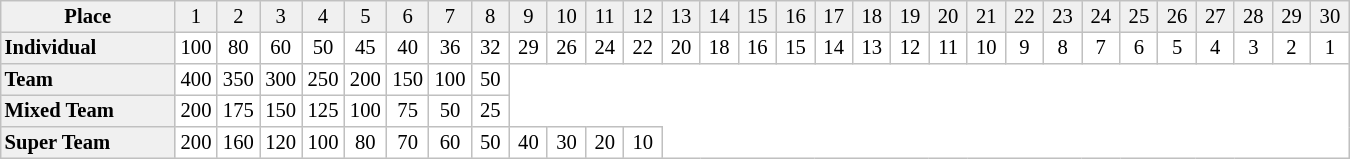<table border="1" cellpadding="2" cellspacing="0" style="border:1px solid #C0C0C0; border-collapse:collapse; font-size:86%; margin-top:1em; text-align:center" width="900">
<tr bgcolor="#F0F0F0">
<td width=145><strong>Place</strong></td>
<td width=25>1</td>
<td width=25>2</td>
<td width=25>3</td>
<td width=25>4</td>
<td width=25>5</td>
<td width=25>6</td>
<td width=25>7</td>
<td width=25>8</td>
<td width=25>9</td>
<td width=25>10</td>
<td width=25>11</td>
<td width=25>12</td>
<td width=25>13</td>
<td width=25>14</td>
<td width=25>15</td>
<td width=25>16</td>
<td width=25>17</td>
<td width=25>18</td>
<td width=25>19</td>
<td width=25>20</td>
<td width=25>21</td>
<td width=25>22</td>
<td width=25>23</td>
<td width=25>24</td>
<td width=25>25</td>
<td width=25>26</td>
<td width=25>27</td>
<td width=25>28</td>
<td width=25>29</td>
<td width=25>30</td>
</tr>
<tr>
<td bgcolor="#F0F0F0" align=left><strong>Individual</strong></td>
<td>100</td>
<td>80</td>
<td>60</td>
<td>50</td>
<td>45</td>
<td>40</td>
<td>36</td>
<td>32</td>
<td>29</td>
<td>26</td>
<td>24</td>
<td>22</td>
<td>20</td>
<td>18</td>
<td>16</td>
<td>15</td>
<td>14</td>
<td>13</td>
<td>12</td>
<td>11</td>
<td>10</td>
<td>9</td>
<td>8</td>
<td>7</td>
<td>6</td>
<td>5</td>
<td>4</td>
<td>3</td>
<td>2</td>
<td>1</td>
</tr>
<tr>
<td bgcolor="#F0F0F0" align=left><strong>Team</strong></td>
<td>400</td>
<td>350</td>
<td>300</td>
<td>250</td>
<td>200</td>
<td>150</td>
<td>100</td>
<td>50</td>
</tr>
<tr>
<td bgcolor="#F0F0F0" align=left><strong>Mixed Team</strong></td>
<td>200</td>
<td>175</td>
<td>150</td>
<td>125</td>
<td>100</td>
<td>75</td>
<td>50</td>
<td>25</td>
</tr>
<tr>
<td bgcolor="#F0F0F0" align=left><strong>Super Team</strong></td>
<td>200</td>
<td>160</td>
<td>120</td>
<td>100</td>
<td>80</td>
<td>70</td>
<td>60</td>
<td>50</td>
<td>40</td>
<td>30</td>
<td>20</td>
<td>10</td>
</tr>
</table>
